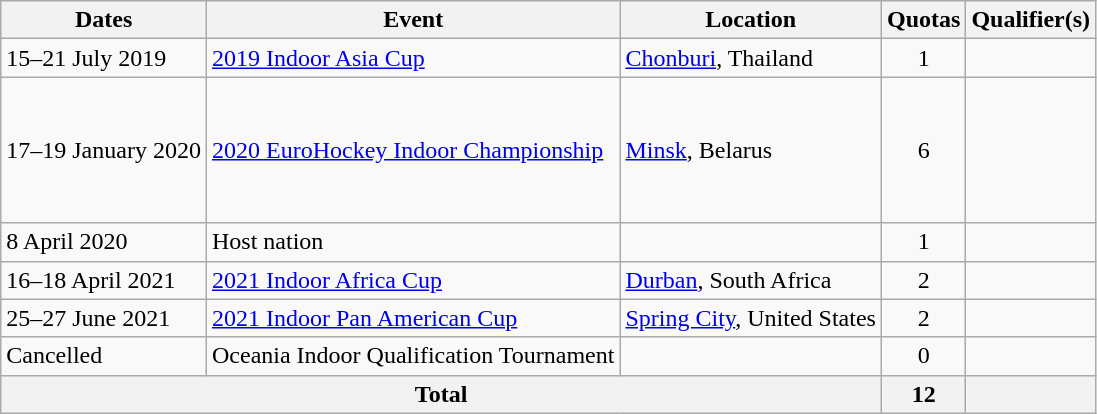<table class="wikitable">
<tr>
<th>Dates</th>
<th>Event</th>
<th>Location</th>
<th>Quotas</th>
<th>Qualifier(s)</th>
</tr>
<tr>
<td>15–21 July 2019</td>
<td><a href='#'>2019 Indoor Asia Cup</a></td>
<td><a href='#'>Chonburi</a>, Thailand</td>
<td align="center">1</td>
<td></td>
</tr>
<tr>
<td>17–19 January 2020</td>
<td><a href='#'>2020 EuroHockey Indoor Championship</a></td>
<td><a href='#'>Minsk</a>, Belarus</td>
<td align="center">6</td>
<td><br><br><br><br><br></td>
</tr>
<tr>
<td>8 April 2020</td>
<td>Host nation</td>
<td></td>
<td align="center">1</td>
<td></td>
</tr>
<tr>
<td>16–18 April 2021</td>
<td><a href='#'>2021 Indoor Africa Cup</a></td>
<td><a href='#'>Durban</a>, South Africa</td>
<td align="center">2</td>
<td><br></td>
</tr>
<tr>
<td>25–27 June 2021</td>
<td><a href='#'>2021 Indoor Pan American Cup</a></td>
<td><a href='#'>Spring City</a>, United States</td>
<td align="center">2</td>
<td><br></td>
</tr>
<tr>
<td>Cancelled</td>
<td>Oceania Indoor Qualification Tournament</td>
<td></td>
<td align="center">0</td>
<td><s></s><br><s></s></td>
</tr>
<tr>
<th colspan=3>Total</th>
<th>12</th>
<th></th>
</tr>
</table>
